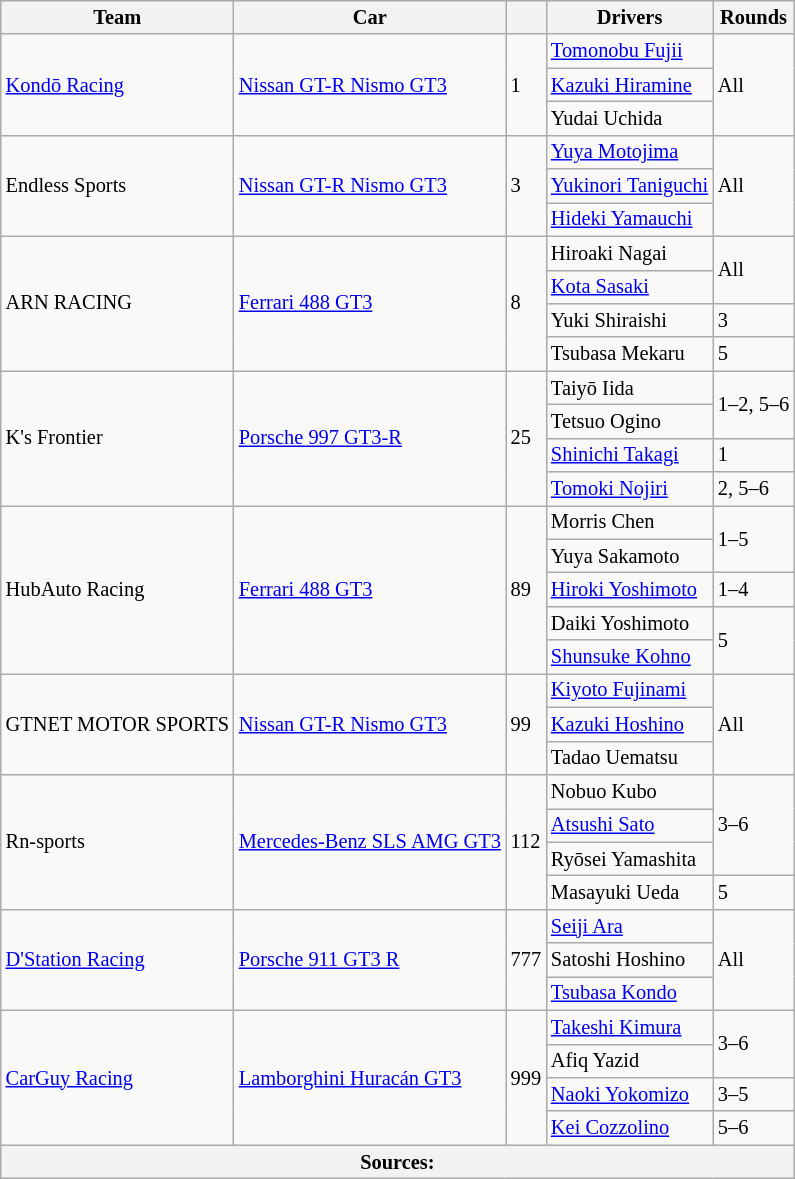<table class="wikitable" style="font-size: 85%">
<tr>
<th>Team</th>
<th>Car</th>
<th></th>
<th>Drivers</th>
<th>Rounds</th>
</tr>
<tr>
<td rowspan=3> <a href='#'>Kondō Racing</a></td>
<td rowspan=3><a href='#'>Nissan GT-R Nismo GT3</a></td>
<td rowspan=3>1</td>
<td> <a href='#'>Tomonobu Fujii</a></td>
<td rowspan=3>All</td>
</tr>
<tr>
<td> <a href='#'>Kazuki Hiramine</a></td>
</tr>
<tr>
<td> Yudai Uchida</td>
</tr>
<tr>
<td rowspan=3> Endless Sports</td>
<td rowspan=3><a href='#'>Nissan GT-R Nismo GT3</a></td>
<td rowspan=3>3</td>
<td> <a href='#'>Yuya Motojima</a></td>
<td rowspan=3>All</td>
</tr>
<tr>
<td> <a href='#'>Yukinori Taniguchi</a></td>
</tr>
<tr>
<td> <a href='#'>Hideki Yamauchi</a></td>
</tr>
<tr>
<td rowspan=4> ARN RACING</td>
<td rowspan=4><a href='#'>Ferrari 488 GT3</a></td>
<td rowspan=4>8</td>
<td> Hiroaki Nagai</td>
<td rowspan=2>All</td>
</tr>
<tr>
<td> <a href='#'>Kota Sasaki</a></td>
</tr>
<tr>
<td> Yuki Shiraishi</td>
<td>3</td>
</tr>
<tr>
<td> Tsubasa Mekaru</td>
<td>5</td>
</tr>
<tr>
<td rowspan=4> K's Frontier</td>
<td rowspan=4><a href='#'>Porsche 997 GT3-R</a></td>
<td rowspan=4>25</td>
<td> Taiyō Iida</td>
<td rowspan=2>1–2, 5–6</td>
</tr>
<tr>
<td> Tetsuo Ogino</td>
</tr>
<tr>
<td> <a href='#'>Shinichi Takagi</a></td>
<td>1</td>
</tr>
<tr>
<td> <a href='#'>Tomoki Nojiri</a></td>
<td>2, 5–6</td>
</tr>
<tr>
<td rowspan=5> HubAuto Racing</td>
<td rowspan=5><a href='#'>Ferrari 488 GT3</a></td>
<td rowspan=5>89</td>
<td> Morris Chen</td>
<td rowspan=2>1–5</td>
</tr>
<tr>
<td> Yuya Sakamoto</td>
</tr>
<tr>
<td> <a href='#'>Hiroki Yoshimoto</a></td>
<td>1–4</td>
</tr>
<tr>
<td> Daiki Yoshimoto</td>
<td rowspan=2>5</td>
</tr>
<tr>
<td> <a href='#'>Shunsuke Kohno</a></td>
</tr>
<tr>
<td rowspan=3> GTNET MOTOR SPORTS</td>
<td rowspan=3><a href='#'>Nissan GT-R Nismo GT3</a></td>
<td rowspan=3>99</td>
<td> <a href='#'>Kiyoto Fujinami</a></td>
<td rowspan=3>All</td>
</tr>
<tr>
<td> <a href='#'>Kazuki Hoshino</a></td>
</tr>
<tr>
<td> Tadao Uematsu</td>
</tr>
<tr>
<td rowspan=4> Rn-sports</td>
<td rowspan=4><a href='#'>Mercedes-Benz SLS AMG GT3</a></td>
<td rowspan=4>112</td>
<td> Nobuo Kubo</td>
<td rowspan=3>3–6</td>
</tr>
<tr>
<td> <a href='#'>Atsushi Sato</a></td>
</tr>
<tr>
<td> Ryōsei Yamashita</td>
</tr>
<tr>
<td> Masayuki Ueda</td>
<td>5</td>
</tr>
<tr>
<td rowspan=3> <a href='#'>D'Station Racing</a></td>
<td rowspan=3><a href='#'>Porsche 911 GT3 R</a></td>
<td rowspan=3>777</td>
<td> <a href='#'>Seiji Ara</a></td>
<td rowspan=3>All</td>
</tr>
<tr>
<td> Satoshi Hoshino</td>
</tr>
<tr>
<td> <a href='#'>Tsubasa Kondo</a></td>
</tr>
<tr>
<td rowspan=4> <a href='#'>CarGuy Racing</a></td>
<td rowspan=4><a href='#'>Lamborghini Huracán GT3</a></td>
<td rowspan=4>999</td>
<td> <a href='#'>Takeshi Kimura</a></td>
<td rowspan=2>3–6</td>
</tr>
<tr>
<td> Afiq Yazid</td>
</tr>
<tr>
<td> <a href='#'>Naoki Yokomizo</a></td>
<td>3–5</td>
</tr>
<tr>
<td> <a href='#'>Kei Cozzolino</a></td>
<td>5–6</td>
</tr>
<tr>
<th colspan=5>Sources:</th>
</tr>
</table>
